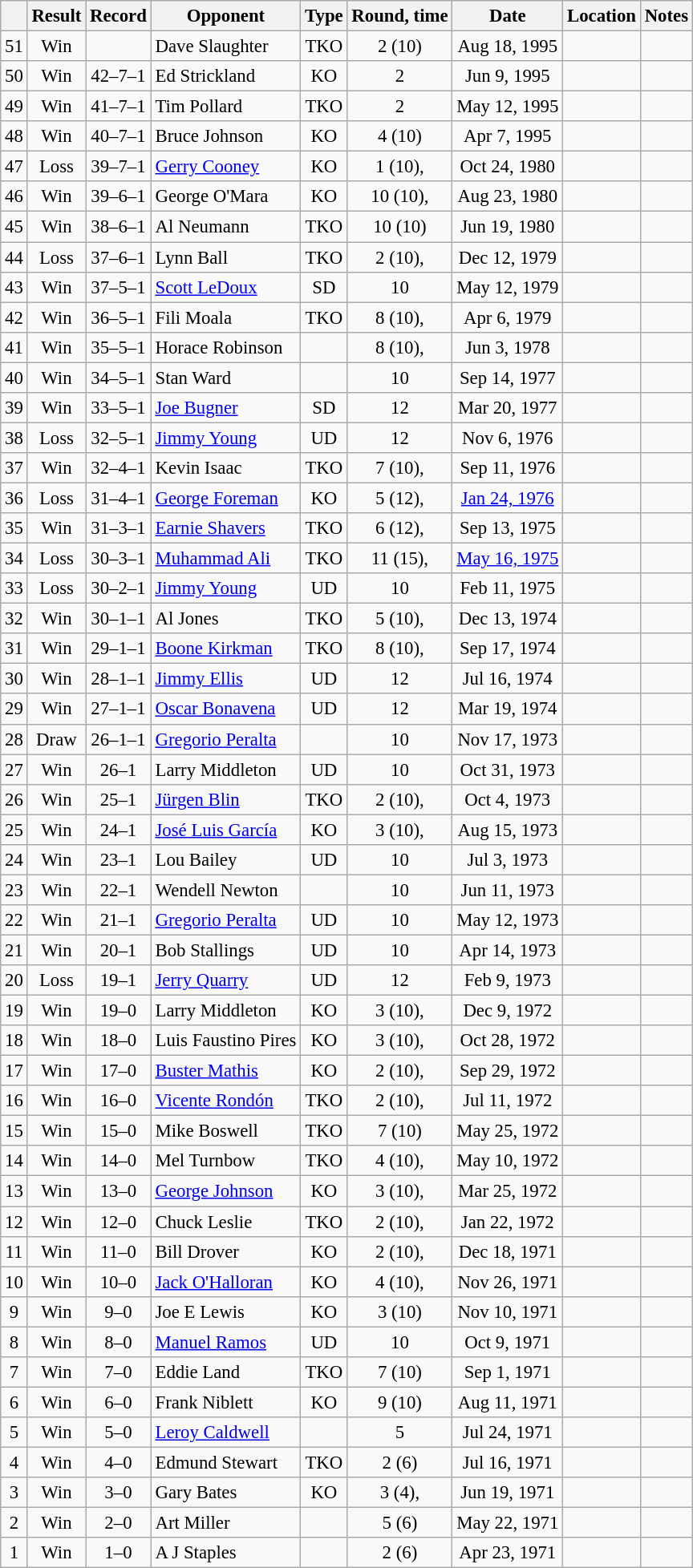<table class="wikitable" style="text-align:center; font-size:95%">
<tr>
<th></th>
<th>Result</th>
<th>Record</th>
<th>Opponent</th>
<th>Type</th>
<th>Round, time</th>
<th>Date</th>
<th>Location</th>
<th>Notes</th>
</tr>
<tr>
<td>51</td>
<td>Win</td>
<td></td>
<td style="text-align:left;"> Dave Slaughter</td>
<td>TKO</td>
<td>2 (10)</td>
<td>Aug 18, 1995</td>
<td style="text-align:left;"> </td>
<td></td>
</tr>
<tr>
<td>50</td>
<td>Win</td>
<td>42–7–1</td>
<td style="text-align:left;"> Ed Strickland</td>
<td>KO</td>
<td>2</td>
<td>Jun 9, 1995</td>
<td style="text-align:left;"> </td>
<td></td>
</tr>
<tr>
<td>49</td>
<td>Win</td>
<td>41–7–1</td>
<td style="text-align:left;"> Tim Pollard</td>
<td>TKO</td>
<td>2</td>
<td>May 12, 1995</td>
<td style="text-align:left;"> </td>
<td></td>
</tr>
<tr>
<td>48</td>
<td>Win</td>
<td>40–7–1</td>
<td style="text-align:left;"> Bruce Johnson</td>
<td>KO</td>
<td>4 (10)</td>
<td>Apr 7, 1995</td>
<td style="text-align:left;"> </td>
<td></td>
</tr>
<tr>
<td>47</td>
<td>Loss</td>
<td>39–7–1</td>
<td style="text-align:left;"> <a href='#'>Gerry Cooney</a></td>
<td>KO</td>
<td>1 (10), </td>
<td>Oct 24, 1980</td>
<td style="text-align:left;"> </td>
<td></td>
</tr>
<tr>
<td>46</td>
<td>Win</td>
<td>39–6–1</td>
<td style="text-align:left;"> George O'Mara</td>
<td>KO</td>
<td>10 (10), </td>
<td>Aug 23, 1980</td>
<td style="text-align:left;"> </td>
<td></td>
</tr>
<tr>
<td>45</td>
<td>Win</td>
<td>38–6–1</td>
<td style="text-align:left;"> Al Neumann</td>
<td>TKO</td>
<td>10 (10)</td>
<td>Jun 19, 1980</td>
<td style="text-align:left;"> </td>
<td></td>
</tr>
<tr>
<td>44</td>
<td>Loss</td>
<td>37–6–1</td>
<td style="text-align:left;"> Lynn Ball</td>
<td>TKO</td>
<td>2 (10), </td>
<td>Dec 12, 1979</td>
<td style="text-align:left;"> </td>
<td></td>
</tr>
<tr>
<td>43</td>
<td>Win</td>
<td>37–5–1</td>
<td style="text-align:left;"> <a href='#'>Scott LeDoux</a></td>
<td>SD</td>
<td>10</td>
<td>May 12, 1979</td>
<td style="text-align:left;"> </td>
<td></td>
</tr>
<tr>
<td>42</td>
<td>Win</td>
<td>36–5–1</td>
<td style="text-align:left;"> Fili Moala</td>
<td>TKO</td>
<td>8 (10), </td>
<td>Apr 6, 1979</td>
<td style="text-align:left;"> </td>
<td></td>
</tr>
<tr>
<td>41</td>
<td>Win</td>
<td>35–5–1</td>
<td style="text-align:left;"> Horace Robinson</td>
<td></td>
<td>8 (10), </td>
<td>Jun 3, 1978</td>
<td style="text-align:left;"> </td>
<td></td>
</tr>
<tr>
<td>40</td>
<td>Win</td>
<td>34–5–1</td>
<td style="text-align:left;"> Stan Ward</td>
<td></td>
<td>10</td>
<td>Sep 14, 1977</td>
<td style="text-align:left;"> </td>
<td></td>
</tr>
<tr>
<td>39</td>
<td>Win</td>
<td>33–5–1</td>
<td style="text-align:left;"> <a href='#'>Joe Bugner</a></td>
<td>SD</td>
<td>12</td>
<td>Mar 20, 1977</td>
<td style="text-align:left;"> </td>
<td></td>
</tr>
<tr>
<td>38</td>
<td>Loss</td>
<td>32–5–1</td>
<td style="text-align:left;"> <a href='#'>Jimmy Young</a></td>
<td>UD</td>
<td>12</td>
<td>Nov 6, 1976</td>
<td style="text-align:left;"> </td>
<td></td>
</tr>
<tr>
<td>37</td>
<td>Win</td>
<td>32–4–1</td>
<td style="text-align:left;"> Kevin Isaac</td>
<td>TKO</td>
<td>7 (10), </td>
<td>Sep 11, 1976</td>
<td style="text-align:left;"> </td>
<td></td>
</tr>
<tr>
<td>36</td>
<td>Loss</td>
<td>31–4–1</td>
<td style="text-align:left;"> <a href='#'>George Foreman</a></td>
<td>KO</td>
<td>5 (12), </td>
<td><a href='#'>Jan 24, 1976</a></td>
<td style="text-align:left;"> </td>
<td style="text-align:left;"></td>
</tr>
<tr>
<td>35</td>
<td>Win</td>
<td>31–3–1</td>
<td style="text-align:left;"> <a href='#'>Earnie Shavers</a></td>
<td>TKO</td>
<td>6 (12), </td>
<td>Sep 13, 1975</td>
<td style="text-align:left;"> </td>
<td></td>
</tr>
<tr>
<td>34</td>
<td>Loss</td>
<td>30–3–1</td>
<td style="text-align:left;"> <a href='#'>Muhammad Ali</a></td>
<td>TKO</td>
<td>11 (15), </td>
<td><a href='#'>May 16, 1975</a></td>
<td style="text-align:left;"> </td>
<td style="text-align:left;"></td>
</tr>
<tr>
<td>33</td>
<td>Loss</td>
<td>30–2–1</td>
<td style="text-align:left;"> <a href='#'>Jimmy Young</a></td>
<td>UD</td>
<td>10</td>
<td>Feb 11, 1975</td>
<td style="text-align:left;"> </td>
<td></td>
</tr>
<tr>
<td>32</td>
<td>Win</td>
<td>30–1–1</td>
<td style="text-align:left;"> Al Jones</td>
<td>TKO</td>
<td>5 (10), </td>
<td>Dec 13, 1974</td>
<td style="text-align:left;"> </td>
<td></td>
</tr>
<tr>
<td>31</td>
<td>Win</td>
<td>29–1–1</td>
<td style="text-align:left;"> <a href='#'>Boone Kirkman</a></td>
<td>TKO</td>
<td>8 (10), </td>
<td>Sep 17, 1974</td>
<td style="text-align:left;"> </td>
<td></td>
</tr>
<tr>
<td>30</td>
<td>Win</td>
<td>28–1–1</td>
<td style="text-align:left;"> <a href='#'>Jimmy Ellis</a></td>
<td>UD</td>
<td>12</td>
<td>Jul 16, 1974</td>
<td style="text-align:left;"> </td>
<td></td>
</tr>
<tr>
<td>29</td>
<td>Win</td>
<td>27–1–1</td>
<td style="text-align:left;"> <a href='#'>Oscar Bonavena</a></td>
<td>UD</td>
<td>12</td>
<td>Mar 19, 1974</td>
<td style="text-align:left;"> </td>
<td></td>
</tr>
<tr>
<td>28</td>
<td>Draw</td>
<td>26–1–1</td>
<td style="text-align:left;"> <a href='#'>Gregorio Peralta</a></td>
<td></td>
<td>10</td>
<td>Nov 17, 1973</td>
<td style="text-align:left;"> </td>
<td></td>
</tr>
<tr>
<td>27</td>
<td>Win</td>
<td>26–1</td>
<td style="text-align:left;"> Larry Middleton</td>
<td>UD</td>
<td>10</td>
<td>Oct 31, 1973</td>
<td style="text-align:left;"> </td>
<td></td>
</tr>
<tr>
<td>26</td>
<td>Win</td>
<td>25–1</td>
<td style="text-align:left;"> <a href='#'>Jürgen Blin</a></td>
<td>TKO</td>
<td>2 (10), </td>
<td>Oct 4, 1973</td>
<td style="text-align:left;"> </td>
<td></td>
</tr>
<tr>
<td>25</td>
<td>Win</td>
<td>24–1</td>
<td style="text-align:left;">  <a href='#'>José Luis García</a></td>
<td>KO</td>
<td>3 (10), </td>
<td>Aug 15, 1973</td>
<td style="text-align:left;"> </td>
<td></td>
</tr>
<tr>
<td>24</td>
<td>Win</td>
<td>23–1</td>
<td style="text-align:left;"> Lou Bailey</td>
<td>UD</td>
<td>10</td>
<td>Jul 3, 1973</td>
<td style="text-align:left;"> </td>
<td></td>
</tr>
<tr>
<td>23</td>
<td>Win</td>
<td>22–1</td>
<td style="text-align:left;"> Wendell Newton</td>
<td></td>
<td>10</td>
<td>Jun 11, 1973</td>
<td style="text-align:left;"> </td>
<td></td>
</tr>
<tr>
<td>22</td>
<td>Win</td>
<td>21–1</td>
<td style="text-align:left;"> <a href='#'>Gregorio Peralta</a></td>
<td>UD</td>
<td>10</td>
<td>May 12, 1973</td>
<td style="text-align:left;"> </td>
<td></td>
</tr>
<tr>
<td>21</td>
<td>Win</td>
<td>20–1</td>
<td style="text-align:left;"> Bob Stallings</td>
<td>UD</td>
<td>10</td>
<td>Apr 14, 1973</td>
<td style="text-align:left;"> </td>
<td></td>
</tr>
<tr>
<td>20</td>
<td>Loss</td>
<td>19–1</td>
<td style="text-align:left;"> <a href='#'>Jerry Quarry</a></td>
<td>UD</td>
<td>12</td>
<td>Feb 9, 1973</td>
<td style="text-align:left;"> </td>
<td></td>
</tr>
<tr>
<td>19</td>
<td>Win</td>
<td>19–0</td>
<td style="text-align:left;"> Larry Middleton</td>
<td>KO</td>
<td>3 (10), </td>
<td>Dec 9, 1972</td>
<td style="text-align:left;"> </td>
<td></td>
</tr>
<tr>
<td>18</td>
<td>Win</td>
<td>18–0</td>
<td style="text-align:left;"> Luis Faustino Pires</td>
<td>KO</td>
<td>3 (10), </td>
<td>Oct 28, 1972</td>
<td style="text-align:left;"> </td>
<td></td>
</tr>
<tr>
<td>17</td>
<td>Win</td>
<td>17–0</td>
<td style="text-align:left;"> <a href='#'>Buster Mathis</a></td>
<td>KO</td>
<td>2 (10), </td>
<td>Sep 29, 1972</td>
<td style="text-align:left;"> </td>
<td></td>
</tr>
<tr>
<td>16</td>
<td>Win</td>
<td>16–0</td>
<td style="text-align:left;"> <a href='#'>Vicente Rondón</a></td>
<td>TKO</td>
<td>2 (10), </td>
<td>Jul 11, 1972</td>
<td style="text-align:left;"> </td>
<td></td>
</tr>
<tr>
<td>15</td>
<td>Win</td>
<td>15–0</td>
<td style="text-align:left;"> Mike Boswell</td>
<td>TKO</td>
<td>7 (10)</td>
<td>May 25, 1972</td>
<td style="text-align:left;"> </td>
<td></td>
</tr>
<tr>
<td>14</td>
<td>Win</td>
<td>14–0</td>
<td style="text-align:left;"> Mel Turnbow</td>
<td>TKO</td>
<td>4 (10), </td>
<td>May 10, 1972</td>
<td style="text-align:left;"> </td>
<td></td>
</tr>
<tr>
<td>13</td>
<td>Win</td>
<td>13–0</td>
<td style="text-align:left;"> <a href='#'>George Johnson</a></td>
<td>KO</td>
<td>3 (10), </td>
<td>Mar 25, 1972</td>
<td style="text-align:left;"> </td>
<td></td>
</tr>
<tr>
<td>12</td>
<td>Win</td>
<td>12–0</td>
<td style="text-align:left;"> Chuck Leslie</td>
<td>TKO</td>
<td>2 (10), </td>
<td>Jan 22, 1972</td>
<td style="text-align:left;"> </td>
<td></td>
</tr>
<tr>
<td>11</td>
<td>Win</td>
<td>11–0</td>
<td style="text-align:left;"> Bill Drover</td>
<td>KO</td>
<td>2 (10), </td>
<td>Dec 18, 1971</td>
<td style="text-align:left;"> </td>
<td></td>
</tr>
<tr>
<td>10</td>
<td>Win</td>
<td>10–0</td>
<td style="text-align:left;"> <a href='#'>Jack O'Halloran</a></td>
<td>KO</td>
<td>4 (10), </td>
<td>Nov 26, 1971</td>
<td style="text-align:left;"> </td>
<td></td>
</tr>
<tr>
<td>9</td>
<td>Win</td>
<td>9–0</td>
<td style="text-align:left;"> Joe E Lewis</td>
<td>KO</td>
<td>3 (10)</td>
<td>Nov 10, 1971</td>
<td style="text-align:left;"> </td>
<td></td>
</tr>
<tr>
<td>8</td>
<td>Win</td>
<td>8–0</td>
<td style="text-align:left;"> <a href='#'>Manuel Ramos</a></td>
<td>UD</td>
<td>10</td>
<td>Oct 9, 1971</td>
<td style="text-align:left;"> </td>
<td></td>
</tr>
<tr>
<td>7</td>
<td>Win</td>
<td>7–0</td>
<td style="text-align:left;"> Eddie Land</td>
<td>TKO</td>
<td>7 (10)</td>
<td>Sep 1, 1971</td>
<td style="text-align:left;"> </td>
<td></td>
</tr>
<tr>
<td>6</td>
<td>Win</td>
<td>6–0</td>
<td style="text-align:left;"> Frank Niblett</td>
<td>KO</td>
<td>9 (10)</td>
<td>Aug 11, 1971</td>
<td style="text-align:left;"> </td>
<td></td>
</tr>
<tr>
<td>5</td>
<td>Win</td>
<td>5–0</td>
<td style="text-align:left;"> <a href='#'>Leroy Caldwell</a></td>
<td></td>
<td>5</td>
<td>Jul 24, 1971</td>
<td style="text-align:left;"> </td>
<td></td>
</tr>
<tr>
<td>4</td>
<td>Win</td>
<td>4–0</td>
<td style="text-align:left;"> Edmund Stewart</td>
<td>TKO</td>
<td>2 (6)</td>
<td>Jul 16, 1971</td>
<td style="text-align:left;"> </td>
<td></td>
</tr>
<tr>
<td>3</td>
<td>Win</td>
<td>3–0</td>
<td style="text-align:left;"> Gary Bates</td>
<td>KO</td>
<td>3 (4), </td>
<td>Jun 19, 1971</td>
<td style="text-align:left;"> </td>
<td></td>
</tr>
<tr>
<td>2</td>
<td>Win</td>
<td>2–0</td>
<td style="text-align:left;"> Art Miller</td>
<td></td>
<td>5 (6)</td>
<td>May 22, 1971</td>
<td style="text-align:left;"> </td>
<td></td>
</tr>
<tr>
<td>1</td>
<td>Win</td>
<td>1–0</td>
<td style="text-align:left;"> A J Staples</td>
<td></td>
<td>2 (6)</td>
<td>Apr 23, 1971</td>
<td style="text-align:left;"> </td>
<td></td>
</tr>
</table>
